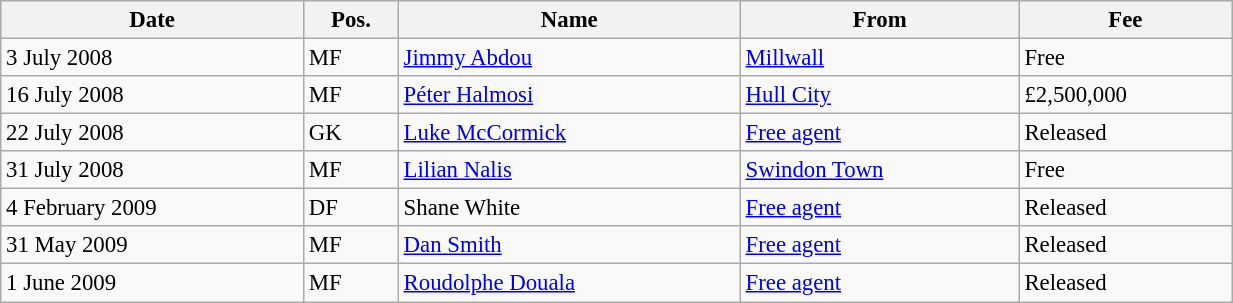<table class="wikitable" style="text-align:center; font-size:95%;width:65%; text-align:left">
<tr>
<th>Date</th>
<th>Pos.</th>
<th>Name</th>
<th>From</th>
<th>Fee</th>
</tr>
<tr>
<td>3 July 2008</td>
<td>MF</td>
<td> <a href='#'>Jimmy Abdou</a></td>
<td> <a href='#'>Millwall</a></td>
<td>Free</td>
</tr>
<tr>
<td>16 July 2008</td>
<td>MF</td>
<td> <a href='#'>Péter Halmosi</a></td>
<td> <a href='#'>Hull City</a></td>
<td>£2,500,000</td>
</tr>
<tr>
<td>22 July 2008</td>
<td>GK</td>
<td> <a href='#'>Luke McCormick</a></td>
<td><a href='#'>Free agent</a></td>
<td>Released</td>
</tr>
<tr>
<td>31 July 2008</td>
<td>MF</td>
<td> <a href='#'>Lilian Nalis</a></td>
<td> <a href='#'>Swindon Town</a></td>
<td>Free</td>
</tr>
<tr>
<td>4 February 2009</td>
<td>DF</td>
<td> Shane White</td>
<td><a href='#'>Free agent</a></td>
<td>Released</td>
</tr>
<tr>
<td>31 May 2009</td>
<td>MF</td>
<td> <a href='#'>Dan Smith</a></td>
<td><a href='#'>Free agent</a></td>
<td>Released</td>
</tr>
<tr>
<td>1 June 2009</td>
<td>MF</td>
<td> <a href='#'>Roudolphe Douala</a></td>
<td><a href='#'>Free agent</a></td>
<td>Released</td>
</tr>
</table>
